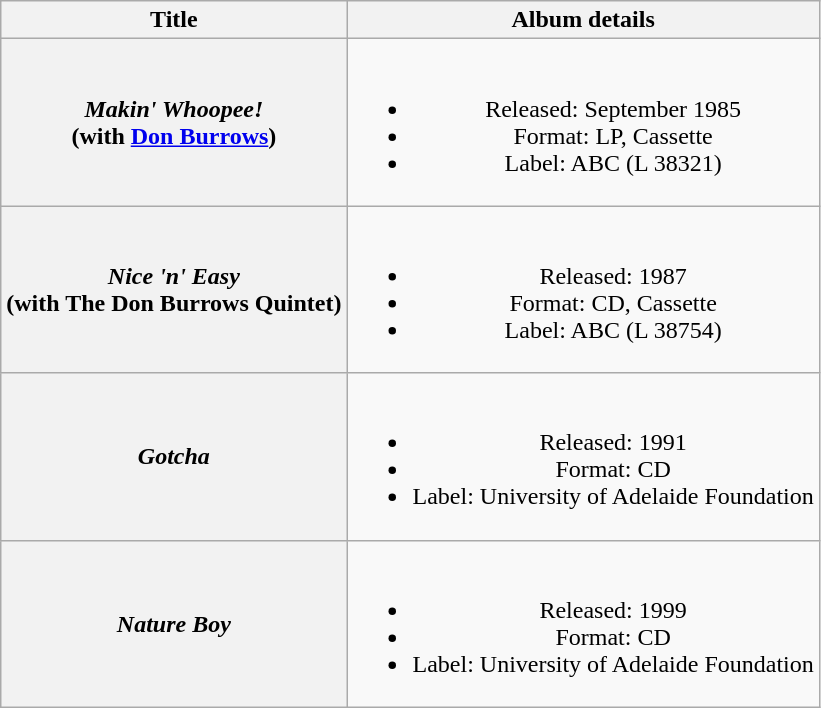<table class="wikitable plainrowheaders" style="text-align:center;" border="1">
<tr>
<th>Title</th>
<th>Album details</th>
</tr>
<tr>
<th scope="row"><em>Makin' Whoopee!</em> <br> (with <a href='#'>Don Burrows</a>)</th>
<td><br><ul><li>Released: September 1985</li><li>Format: LP, Cassette</li><li>Label: ABC (L 38321)</li></ul></td>
</tr>
<tr>
<th scope="row"><em>Nice 'n' Easy</em> <br> (with The Don Burrows Quintet)</th>
<td><br><ul><li>Released: 1987</li><li>Format: CD, Cassette</li><li>Label: ABC  (L 38754)</li></ul></td>
</tr>
<tr>
<th scope="row"><em>Gotcha</em></th>
<td><br><ul><li>Released: 1991</li><li>Format: CD</li><li>Label: University of Adelaide Foundation</li></ul></td>
</tr>
<tr>
<th scope="row"><em>Nature Boy</em></th>
<td><br><ul><li>Released: 1999</li><li>Format: CD</li><li>Label: University of Adelaide Foundation</li></ul></td>
</tr>
</table>
